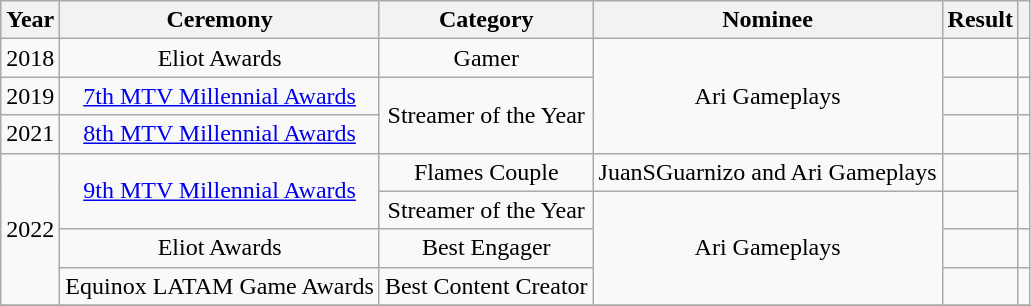<table class="wikitable" style="text-align:center;">
<tr>
<th>Year</th>
<th>Ceremony</th>
<th>Category</th>
<th>Nominee</th>
<th>Result</th>
<th></th>
</tr>
<tr>
<td rowspan="1">2018</td>
<td rowspan="1">Eliot Awards</td>
<td>Gamer</td>
<td rowspan="3">Ari Gameplays</td>
<td></td>
<td rowspan="1"></td>
</tr>
<tr>
<td>2019</td>
<td><a href='#'>7th MTV Millennial Awards</a></td>
<td rowspan="2">Streamer of the Year</td>
<td></td>
<td></td>
</tr>
<tr>
<td>2021</td>
<td><a href='#'>8th MTV Millennial Awards</a></td>
<td></td>
<td></td>
</tr>
<tr>
<td rowspan="4">2022</td>
<td rowspan="2"><a href='#'>9th MTV Millennial Awards</a></td>
<td>Flames Couple</td>
<td>JuanSGuarnizo and Ari Gameplays</td>
<td></td>
<td rowspan="2"></td>
</tr>
<tr>
<td>Streamer of the Year</td>
<td rowspan="3">Ari Gameplays</td>
<td></td>
</tr>
<tr>
<td>Eliot Awards</td>
<td>Best Engager</td>
<td></td>
<td></td>
</tr>
<tr>
<td>Equinox LATAM Game Awards</td>
<td>Best Content Creator</td>
<td></td>
<td></td>
</tr>
<tr>
</tr>
</table>
